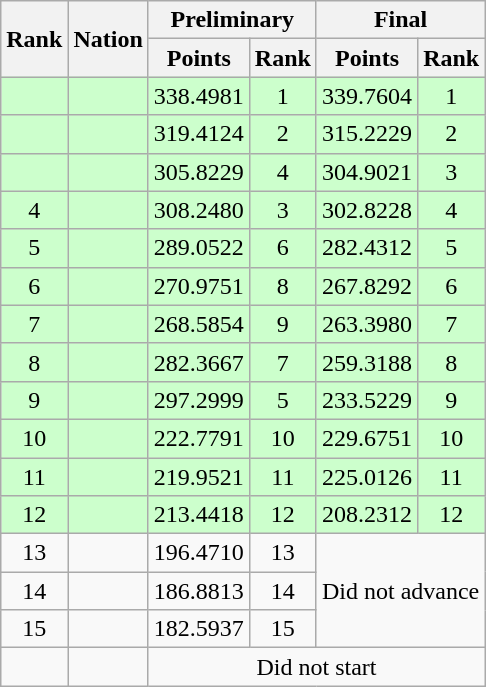<table class="wikitable sortable" style="text-align:center">
<tr>
<th rowspan=2>Rank</th>
<th rowspan=2>Nation</th>
<th colspan=2>Preliminary</th>
<th colspan=2>Final</th>
</tr>
<tr>
<th>Points</th>
<th>Rank</th>
<th>Points</th>
<th>Rank</th>
</tr>
<tr bgcolor=ccffcc>
<td></td>
<td align=left></td>
<td>338.4981</td>
<td>1</td>
<td>339.7604</td>
<td>1</td>
</tr>
<tr bgcolor=ccffcc>
<td></td>
<td align=left></td>
<td>319.4124</td>
<td>2</td>
<td>315.2229</td>
<td>2</td>
</tr>
<tr bgcolor=ccffcc>
<td></td>
<td align=left></td>
<td>305.8229</td>
<td>4</td>
<td>304.9021</td>
<td>3</td>
</tr>
<tr bgcolor=ccffcc>
<td>4</td>
<td align=left></td>
<td>308.2480</td>
<td>3</td>
<td>302.8228</td>
<td>4</td>
</tr>
<tr bgcolor=ccffcc>
<td>5</td>
<td align=left></td>
<td>289.0522</td>
<td>6</td>
<td>282.4312</td>
<td>5</td>
</tr>
<tr bgcolor=ccffcc>
<td>6</td>
<td align=left></td>
<td>270.9751</td>
<td>8</td>
<td>267.8292</td>
<td>6</td>
</tr>
<tr bgcolor=ccffcc>
<td>7</td>
<td align=left></td>
<td>268.5854</td>
<td>9</td>
<td>263.3980</td>
<td>7</td>
</tr>
<tr bgcolor=ccffcc>
<td>8</td>
<td align=left></td>
<td>282.3667</td>
<td>7</td>
<td>259.3188</td>
<td>8</td>
</tr>
<tr bgcolor=ccffcc>
<td>9</td>
<td align=left></td>
<td>297.2999</td>
<td>5</td>
<td>233.5229</td>
<td>9</td>
</tr>
<tr bgcolor=ccffcc>
<td>10</td>
<td align=left></td>
<td>222.7791</td>
<td>10</td>
<td>229.6751</td>
<td>10</td>
</tr>
<tr bgcolor=ccffcc>
<td>11</td>
<td align=left></td>
<td>219.9521</td>
<td>11</td>
<td>225.0126</td>
<td>11</td>
</tr>
<tr bgcolor=ccffcc>
<td>12</td>
<td align=left></td>
<td>213.4418</td>
<td>12</td>
<td>208.2312</td>
<td>12</td>
</tr>
<tr>
<td>13</td>
<td align=left></td>
<td>196.4710</td>
<td>13</td>
<td colspan=2 rowspan=3>Did not advance</td>
</tr>
<tr>
<td>14</td>
<td align=left></td>
<td>186.8813</td>
<td>14</td>
</tr>
<tr>
<td>15</td>
<td align=left></td>
<td>182.5937</td>
<td>15</td>
</tr>
<tr>
<td></td>
<td align=left></td>
<td colspan=4>Did not start</td>
</tr>
</table>
